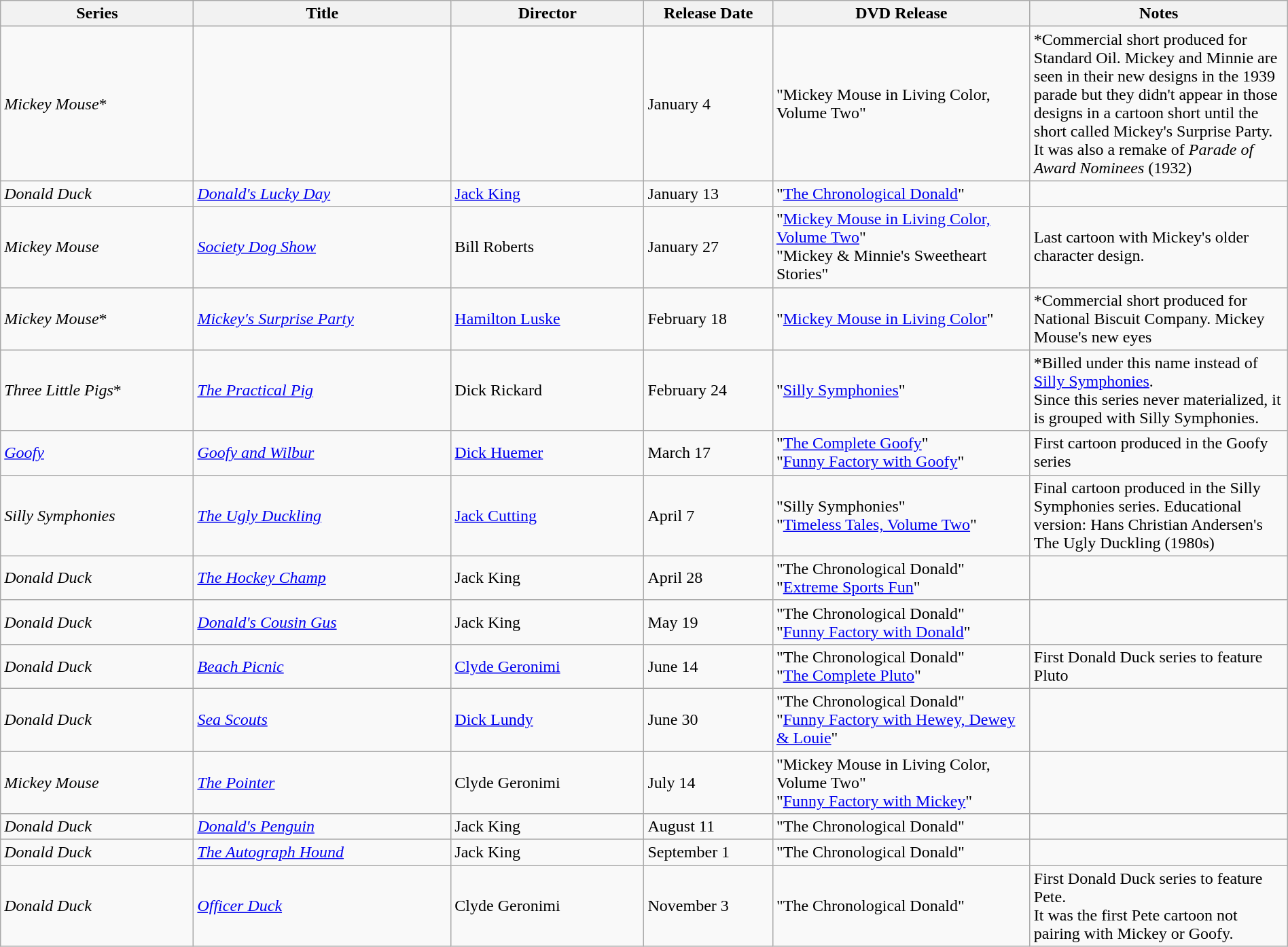<table class="wikitable" style="width:100%;">
<tr>
<th style="width:15%;">Series</th>
<th style="width:20%;">Title</th>
<th style="width:15%;">Director</th>
<th style="width:10%;">Release Date</th>
<th style="width:20%;">DVD Release</th>
<th style="width:20%;">Notes</th>
</tr>
<tr>
<td><em>Mickey Mouse</em>*</td>
<td><em></em></td>
<td></td>
<td>January 4</td>
<td>"Mickey Mouse in Living Color, Volume Two"</td>
<td>*Commercial short produced for Standard Oil. Mickey and Minnie are seen in their new designs in the 1939 parade but they didn't appear in those designs in a cartoon short until the short called Mickey's Surprise Party. It was also a remake of <em>Parade of Award Nominees</em> (1932)</td>
</tr>
<tr>
<td><em>Donald Duck</em></td>
<td><em><a href='#'>Donald's Lucky Day</a></em></td>
<td><a href='#'>Jack King</a></td>
<td>January 13</td>
<td>"<a href='#'>The Chronological Donald</a>"</td>
<td></td>
</tr>
<tr>
<td><em>Mickey Mouse</em></td>
<td><em><a href='#'>Society Dog Show</a></em></td>
<td>Bill Roberts</td>
<td>January 27</td>
<td>"<a href='#'>Mickey Mouse in Living Color, Volume Two</a>" <br>"Mickey & Minnie's Sweetheart Stories"</td>
<td>Last cartoon with Mickey's older character design.</td>
</tr>
<tr>
<td><em>Mickey Mouse</em>*</td>
<td><em><a href='#'>Mickey's Surprise Party</a></em></td>
<td><a href='#'>Hamilton Luske</a></td>
<td>February 18</td>
<td>"<a href='#'>Mickey Mouse in Living Color</a>"</td>
<td>*Commercial short produced for National Biscuit Company. Mickey Mouse's new eyes</td>
</tr>
<tr>
<td><em>Three Little Pigs</em>*</td>
<td><em><a href='#'>The Practical Pig</a></em></td>
<td>Dick Rickard</td>
<td>February 24</td>
<td>"<a href='#'>Silly Symphonies</a>"</td>
<td>*Billed under this name instead of <a href='#'>Silly Symphonies</a>. <br> Since this series never materialized, it is grouped with Silly Symphonies.</td>
</tr>
<tr>
<td><em><a href='#'>Goofy</a></em></td>
<td><em><a href='#'>Goofy and Wilbur</a></em></td>
<td><a href='#'>Dick Huemer</a></td>
<td>March 17</td>
<td>"<a href='#'>The Complete Goofy</a>" <br>"<a href='#'>Funny Factory with Goofy</a>"</td>
<td>First cartoon produced in the Goofy series</td>
</tr>
<tr>
<td><em>Silly Symphonies</em></td>
<td><em><a href='#'>The Ugly Duckling</a></em> </td>
<td><a href='#'>Jack Cutting</a></td>
<td>April 7</td>
<td>"Silly Symphonies" <br>"<a href='#'>Timeless Tales, Volume Two</a>"</td>
<td>Final cartoon produced in the Silly Symphonies series. Educational version: Hans Christian Andersen's The Ugly Duckling (1980s)</td>
</tr>
<tr>
<td><em>Donald Duck</em></td>
<td><em><a href='#'>The Hockey Champ</a></em></td>
<td>Jack King</td>
<td>April 28</td>
<td>"The Chronological Donald" <br>"<a href='#'>Extreme Sports Fun</a>"</td>
<td></td>
</tr>
<tr>
<td><em>Donald Duck</em></td>
<td><em><a href='#'>Donald's Cousin Gus</a></em></td>
<td>Jack King</td>
<td>May 19</td>
<td>"The Chronological Donald" <br>"<a href='#'>Funny Factory with Donald</a>"</td>
<td></td>
</tr>
<tr>
<td><em>Donald Duck</em></td>
<td><em><a href='#'>Beach Picnic</a></em></td>
<td><a href='#'>Clyde Geronimi</a></td>
<td>June 14</td>
<td>"The Chronological Donald" <br>"<a href='#'>The Complete Pluto</a>"</td>
<td>First Donald Duck series to feature Pluto</td>
</tr>
<tr>
<td><em>Donald Duck</em></td>
<td><em><a href='#'>Sea Scouts</a></em></td>
<td><a href='#'>Dick Lundy</a></td>
<td>June 30</td>
<td>"The Chronological Donald" <br>"<a href='#'>Funny Factory with Hewey, Dewey & Louie</a>"</td>
<td></td>
</tr>
<tr>
<td><em>Mickey Mouse</em></td>
<td><em><a href='#'>The Pointer</a></em> </td>
<td>Clyde Geronimi</td>
<td>July 14</td>
<td>"Mickey Mouse in Living Color, Volume Two" <br>"<a href='#'>Funny Factory with Mickey</a>"</td>
<td></td>
</tr>
<tr>
<td><em>Donald Duck</em></td>
<td><em><a href='#'>Donald's Penguin</a></em></td>
<td>Jack King</td>
<td>August 11</td>
<td>"The Chronological Donald"</td>
<td></td>
</tr>
<tr>
<td><em>Donald Duck</em></td>
<td><em><a href='#'>The Autograph Hound</a></em></td>
<td>Jack King</td>
<td>September 1</td>
<td>"The Chronological Donald"</td>
<td></td>
</tr>
<tr>
<td><em>Donald Duck</em></td>
<td><em><a href='#'>Officer Duck</a></em></td>
<td>Clyde Geronimi</td>
<td>November 3</td>
<td>"The Chronological Donald"</td>
<td>First Donald Duck series to feature Pete. <br>It was the first Pete cartoon not pairing with Mickey or Goofy.</td>
</tr>
</table>
